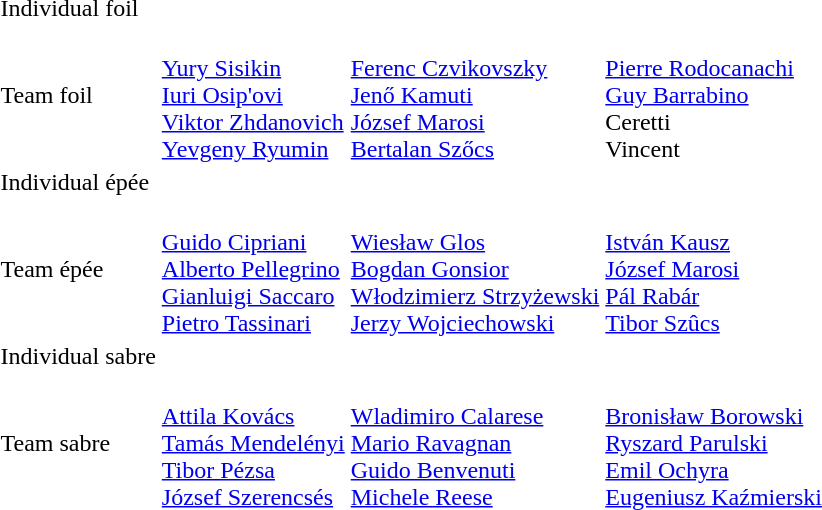<table>
<tr>
<td>Individual foil</td>
<td></td>
<td></td>
<td></td>
</tr>
<tr>
<td>Team foil</td>
<td><br><a href='#'>Yury Sisikin</a><br><a href='#'>Iuri Osip'ovi</a><br><a href='#'>Viktor Zhdanovich</a><br><a href='#'>Yevgeny Ryumin</a></td>
<td><br><a href='#'>Ferenc Czvikovszky</a><br><a href='#'>Jenő Kamuti</a><br><a href='#'>József Marosi</a><br><a href='#'>Bertalan Szőcs</a></td>
<td><br><a href='#'>Pierre Rodocanachi</a><br><a href='#'>Guy Barrabino</a><br>Ceretti<br>Vincent</td>
</tr>
<tr>
<td>Individual épée</td>
<td></td>
<td></td>
<td></td>
</tr>
<tr>
<td>Team épée</td>
<td><br><a href='#'>Guido Cipriani</a><br><a href='#'>Alberto Pellegrino</a><br><a href='#'>Gianluigi Saccaro</a><br><a href='#'>Pietro Tassinari</a></td>
<td><br><a href='#'>Wiesław Glos</a><br><a href='#'>Bogdan Gonsior</a><br><a href='#'>Włodzimierz Strzyżewski</a><br><a href='#'>Jerzy Wojciechowski</a></td>
<td><br><a href='#'>István Kausz</a><br><a href='#'>József Marosi</a><br><a href='#'>Pál Rabár</a><br><a href='#'>Tibor Szûcs</a></td>
</tr>
<tr>
<td>Individual sabre</td>
<td></td>
<td></td>
<td></td>
</tr>
<tr>
<td>Team sabre</td>
<td><br><a href='#'>Attila Kovács</a><br><a href='#'>Tamás Mendelényi</a><br><a href='#'>Tibor Pézsa</a><br><a href='#'>József Szerencsés</a></td>
<td><br><a href='#'>Wladimiro Calarese</a><br><a href='#'>Mario Ravagnan</a><br><a href='#'>Guido Benvenuti</a><br><a href='#'>Michele Reese</a></td>
<td><br><a href='#'>Bronisław Borowski</a><br><a href='#'>Ryszard Parulski</a><br><a href='#'>Emil Ochyra</a><br><a href='#'>Eugeniusz Kaźmierski</a></td>
</tr>
</table>
